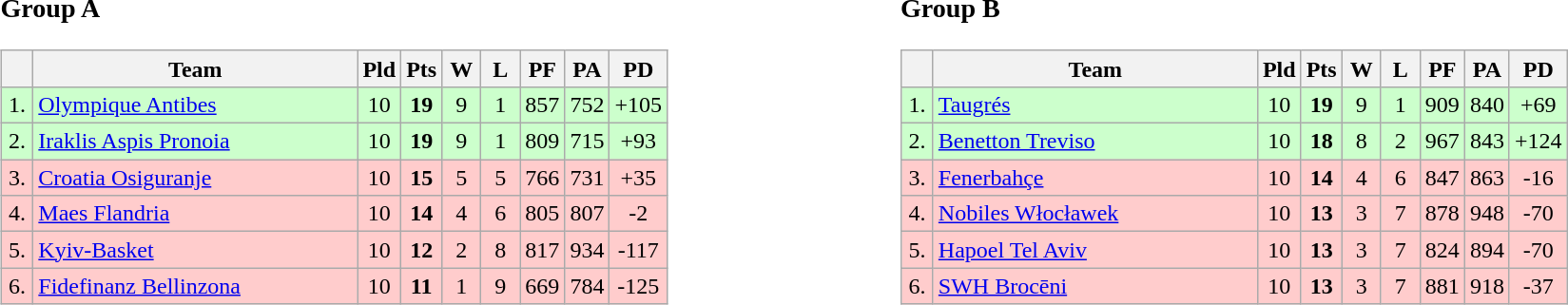<table>
<tr>
<td style="vertical-align:top; width:33%;"><br><h3>Group A</h3><table class="wikitable" style="text-align:center">
<tr>
<th width=15></th>
<th width=220>Team</th>
<th width=20>Pld</th>
<th width=20>Pts</th>
<th width=20>W</th>
<th width=20>L</th>
<th width=20>PF</th>
<th width=20>PA</th>
<th width=20>PD</th>
</tr>
<tr style="background: #ccffcc;">
<td>1.</td>
<td align=left> <a href='#'>Olympique Antibes</a></td>
<td>10</td>
<td><strong>19</strong></td>
<td>9</td>
<td>1</td>
<td>857</td>
<td>752</td>
<td>+105</td>
</tr>
<tr style="background: #ccffcc;">
<td>2.</td>
<td align=left> <a href='#'>Iraklis Aspis Pronoia</a></td>
<td>10</td>
<td><strong>19</strong></td>
<td>9</td>
<td>1</td>
<td>809</td>
<td>715</td>
<td>+93</td>
</tr>
<tr style="background: #ffcccc;">
<td>3.</td>
<td align=left> <a href='#'>Croatia Osiguranje</a></td>
<td>10</td>
<td><strong>15</strong></td>
<td>5</td>
<td>5</td>
<td>766</td>
<td>731</td>
<td>+35</td>
</tr>
<tr style="background: #ffcccc;">
<td>4.</td>
<td align=left> <a href='#'>Maes Flandria</a></td>
<td>10</td>
<td><strong>14</strong></td>
<td>4</td>
<td>6</td>
<td>805</td>
<td>807</td>
<td>-2</td>
</tr>
<tr style="background: #ffcccc;">
<td>5.</td>
<td align=left> <a href='#'>Kyiv-Basket</a></td>
<td>10</td>
<td><strong>12</strong></td>
<td>2</td>
<td>8</td>
<td>817</td>
<td>934</td>
<td>-117</td>
</tr>
<tr style="background: #ffcccc;">
<td>6.</td>
<td align=left> <a href='#'>Fidefinanz Bellinzona</a></td>
<td>10</td>
<td><strong>11</strong></td>
<td>1</td>
<td>9</td>
<td>669</td>
<td>784</td>
<td>-125</td>
</tr>
</table>
</td>
<td style="vertical-align:top; width:33%;"><br><h3>Group B</h3><table class="wikitable" style="text-align:center">
<tr>
<th width=15></th>
<th width=220>Team</th>
<th width=20>Pld</th>
<th width=20>Pts</th>
<th width=20>W</th>
<th width=20>L</th>
<th width=20>PF</th>
<th width=20>PA</th>
<th width=20>PD</th>
</tr>
<tr style="background: #ccffcc;">
<td>1.</td>
<td align=left> <a href='#'>Taugrés</a></td>
<td>10</td>
<td><strong>19</strong></td>
<td>9</td>
<td>1</td>
<td>909</td>
<td>840</td>
<td>+69</td>
</tr>
<tr style="background: #ccffcc;">
<td>2.</td>
<td align=left> <a href='#'>Benetton Treviso</a></td>
<td>10</td>
<td><strong>18</strong></td>
<td>8</td>
<td>2</td>
<td>967</td>
<td>843</td>
<td>+124</td>
</tr>
<tr style="background: #ffcccc;">
<td>3.</td>
<td align=left> <a href='#'>Fenerbahçe</a></td>
<td>10</td>
<td><strong>14</strong></td>
<td>4</td>
<td>6</td>
<td>847</td>
<td>863</td>
<td>-16</td>
</tr>
<tr style="background: #ffcccc;">
<td>4.</td>
<td align=left> <a href='#'>Nobiles Włocławek</a></td>
<td>10</td>
<td><strong>13</strong></td>
<td>3</td>
<td>7</td>
<td>878</td>
<td>948</td>
<td>-70</td>
</tr>
<tr style="background: #ffcccc;">
<td>5.</td>
<td align=left> <a href='#'>Hapoel Tel Aviv</a></td>
<td>10</td>
<td><strong>13</strong></td>
<td>3</td>
<td>7</td>
<td>824</td>
<td>894</td>
<td>-70</td>
</tr>
<tr style="background: #ffcccc;">
<td>6.</td>
<td align=left> <a href='#'>SWH Brocēni</a></td>
<td>10</td>
<td><strong>13</strong></td>
<td>3</td>
<td>7</td>
<td>881</td>
<td>918</td>
<td>-37</td>
</tr>
</table>
</td>
</tr>
</table>
